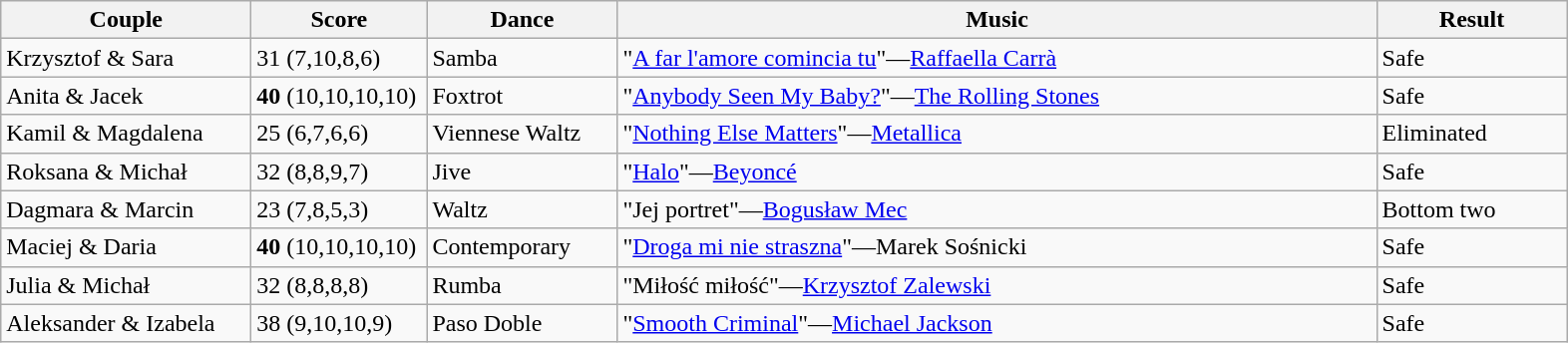<table class="wikitable">
<tr>
<th style="width:160px;">Couple</th>
<th style="width:110px;">Score</th>
<th style="width:120px;">Dance</th>
<th style="width:500px;">Music</th>
<th style="width:120px;">Result</th>
</tr>
<tr>
<td>Krzysztof & Sara</td>
<td>31 (7,10,8,6)</td>
<td>Samba</td>
<td>"<a href='#'>A far l'amore comincia tu</a>"—<a href='#'>Raffaella Carrà</a></td>
<td>Safe</td>
</tr>
<tr>
<td>Anita & Jacek</td>
<td><strong>40</strong> (10,10,10,10)</td>
<td>Foxtrot</td>
<td>"<a href='#'>Anybody Seen My Baby?</a>"—<a href='#'>The Rolling Stones</a></td>
<td>Safe</td>
</tr>
<tr>
<td>Kamil & Magdalena</td>
<td>25 (6,7,6,6)</td>
<td>Viennese Waltz</td>
<td>"<a href='#'>Nothing Else Matters</a>"—<a href='#'>Metallica</a></td>
<td>Eliminated</td>
</tr>
<tr>
<td>Roksana & Michał</td>
<td>32 (8,8,9,7)</td>
<td>Jive</td>
<td>"<a href='#'>Halo</a>"—<a href='#'>Beyoncé</a></td>
<td>Safe</td>
</tr>
<tr>
<td>Dagmara & Marcin</td>
<td>23 (7,8,5,3)</td>
<td>Waltz</td>
<td>"Jej portret"—<a href='#'>Bogusław Mec</a></td>
<td>Bottom two</td>
</tr>
<tr>
<td>Maciej & Daria</td>
<td><strong>40</strong> (10,10,10,10)</td>
<td>Contemporary</td>
<td>"<a href='#'>Droga mi nie straszna</a>"—Marek Sośnicki</td>
<td>Safe</td>
</tr>
<tr>
<td>Julia & Michał</td>
<td>32 (8,8,8,8)</td>
<td>Rumba</td>
<td>"Miłość miłość"—<a href='#'>Krzysztof Zalewski</a></td>
<td>Safe</td>
</tr>
<tr>
<td>Aleksander & Izabela</td>
<td>38 (9,10,10,9)</td>
<td>Paso Doble</td>
<td>"<a href='#'>Smooth Criminal</a>"—<a href='#'>Michael Jackson</a></td>
<td>Safe</td>
</tr>
</table>
